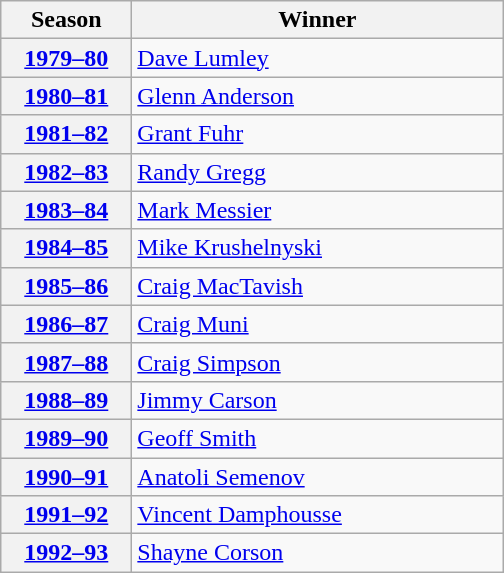<table class="wikitable">
<tr>
<th scope="col" style="width:5em">Season</th>
<th scope="col" style="width:15em">Winner</th>
</tr>
<tr>
<th scope="row"><a href='#'>1979–80</a></th>
<td><a href='#'>Dave Lumley</a></td>
</tr>
<tr>
<th scope="row"><a href='#'>1980–81</a></th>
<td><a href='#'>Glenn Anderson</a></td>
</tr>
<tr>
<th scope="row"><a href='#'>1981–82</a></th>
<td><a href='#'>Grant Fuhr</a></td>
</tr>
<tr>
<th scope="row"><a href='#'>1982–83</a></th>
<td><a href='#'>Randy Gregg</a></td>
</tr>
<tr>
<th scope="row"><a href='#'>1983–84</a></th>
<td><a href='#'>Mark Messier</a></td>
</tr>
<tr>
<th scope="row"><a href='#'>1984–85</a></th>
<td><a href='#'>Mike Krushelnyski</a></td>
</tr>
<tr Y>
<th scope="row"><a href='#'>1985–86</a></th>
<td><a href='#'>Craig MacTavish</a></td>
</tr>
<tr>
<th scope="row"><a href='#'>1986–87</a></th>
<td><a href='#'>Craig Muni</a></td>
</tr>
<tr>
<th scope="row"><a href='#'>1987–88</a></th>
<td><a href='#'>Craig Simpson</a></td>
</tr>
<tr>
<th scope="row"><a href='#'>1988–89</a></th>
<td><a href='#'>Jimmy Carson</a></td>
</tr>
<tr>
<th scope="row"><a href='#'>1989–90</a></th>
<td><a href='#'>Geoff Smith</a></td>
</tr>
<tr>
<th scope="row"><a href='#'>1990–91</a></th>
<td><a href='#'>Anatoli Semenov</a></td>
</tr>
<tr>
<th scope="row"><a href='#'>1991–92</a></th>
<td><a href='#'>Vincent Damphousse</a></td>
</tr>
<tr>
<th scope="row"><a href='#'>1992–93</a></th>
<td><a href='#'>Shayne Corson</a></td>
</tr>
</table>
